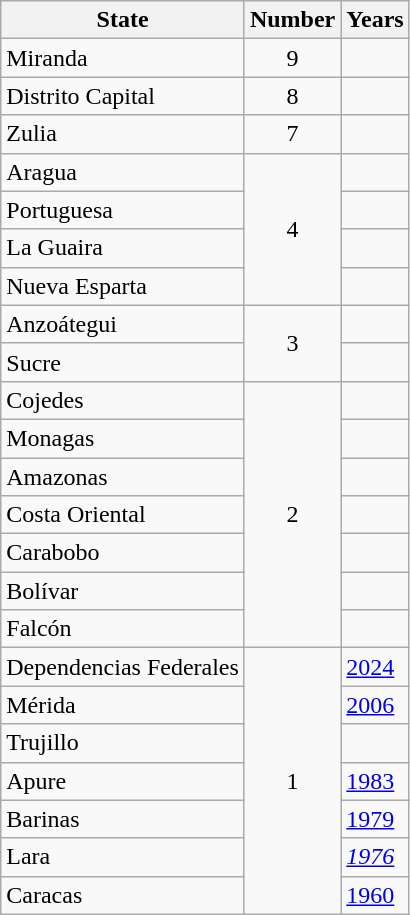<table class="wikitable sortable">
<tr>
<th>State</th>
<th>Number</th>
<th>Years</th>
</tr>
<tr>
<td>Miranda</td>
<td style="text-align:center;">9</td>
<td></td>
</tr>
<tr>
<td>Distrito Capital</td>
<td style="text-align:center;">8</td>
<td></td>
</tr>
<tr>
<td>Zulia</td>
<td style="text-align:center;">7</td>
<td></td>
</tr>
<tr>
<td>Aragua</td>
<td rowspan="4" style="text-align:center;">4</td>
<td></td>
</tr>
<tr>
<td>Portuguesa</td>
<td></td>
</tr>
<tr>
<td>La Guaira</td>
<td></td>
</tr>
<tr>
<td>Nueva Esparta</td>
<td></td>
</tr>
<tr>
<td>Anzoátegui</td>
<td rowspan="2" style="text-align:center;">3</td>
<td></td>
</tr>
<tr>
<td>Sucre</td>
<td></td>
</tr>
<tr>
<td>Cojedes</td>
<td rowspan="7" style="text-align:center;">2</td>
<td></td>
</tr>
<tr>
<td>Monagas</td>
<td></td>
</tr>
<tr>
<td>Amazonas</td>
<td></td>
</tr>
<tr>
<td>Costa Oriental</td>
<td></td>
</tr>
<tr>
<td>Carabobo</td>
<td></td>
</tr>
<tr>
<td>Bolívar</td>
<td></td>
</tr>
<tr>
<td>Falcón</td>
<td></td>
</tr>
<tr>
<td>Dependencias Federales</td>
<td rowspan="7" style="text-align:center;">1</td>
<td><a href='#'>2024</a></td>
</tr>
<tr>
<td>Mérida</td>
<td><a href='#'>2006</a></td>
</tr>
<tr>
<td>Trujillo</td>
<td></td>
</tr>
<tr>
<td>Apure</td>
<td><a href='#'>1983</a></td>
</tr>
<tr>
<td>Barinas</td>
<td><a href='#'>1979</a></td>
</tr>
<tr>
<td>Lara</td>
<td><a href='#'><em>1976</em></a></td>
</tr>
<tr>
<td>Caracas</td>
<td><a href='#'>1960</a></td>
</tr>
</table>
